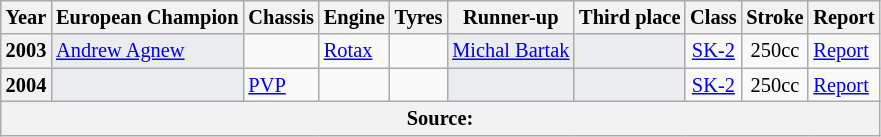<table class="wikitable" style="font-size:85%; text-align:left;">
<tr>
<th>Year</th>
<th>European Champion</th>
<th>Chassis</th>
<th>Engine</th>
<th>Tyres</th>
<th>Runner-up</th>
<th>Third place</th>
<th>Class</th>
<th>Stroke</th>
<th>Report</th>
</tr>
<tr>
<th>2003</th>
<td style="background-color:#EAECF0"> <a href='#'>Andrew Agnew</a></td>
<td></td>
<td> <a href='#'>Rotax</a></td>
<td></td>
<td style="background-color:#EAECF0"> <a href='#'>Michal Bartak</a></td>
<td style="background-color:#EAECF0"></td>
<td style="text-align:center;"><a href='#'>SK-2</a></td>
<td style="text-align:center;">250cc</td>
<td><a href='#'>Report</a></td>
</tr>
<tr>
<th>2004</th>
<td style="background-color:#EAECF0"></td>
<td> <a href='#'>PVP</a></td>
<td></td>
<td></td>
<td style="background-color:#EAECF0"></td>
<td style="background-color:#EAECF0"></td>
<td style="text-align:center;"><a href='#'>SK-2</a></td>
<td style="text-align:center;">250cc</td>
<td><a href='#'>Report</a></td>
</tr>
<tr>
<th colspan="10">Source:</th>
</tr>
</table>
